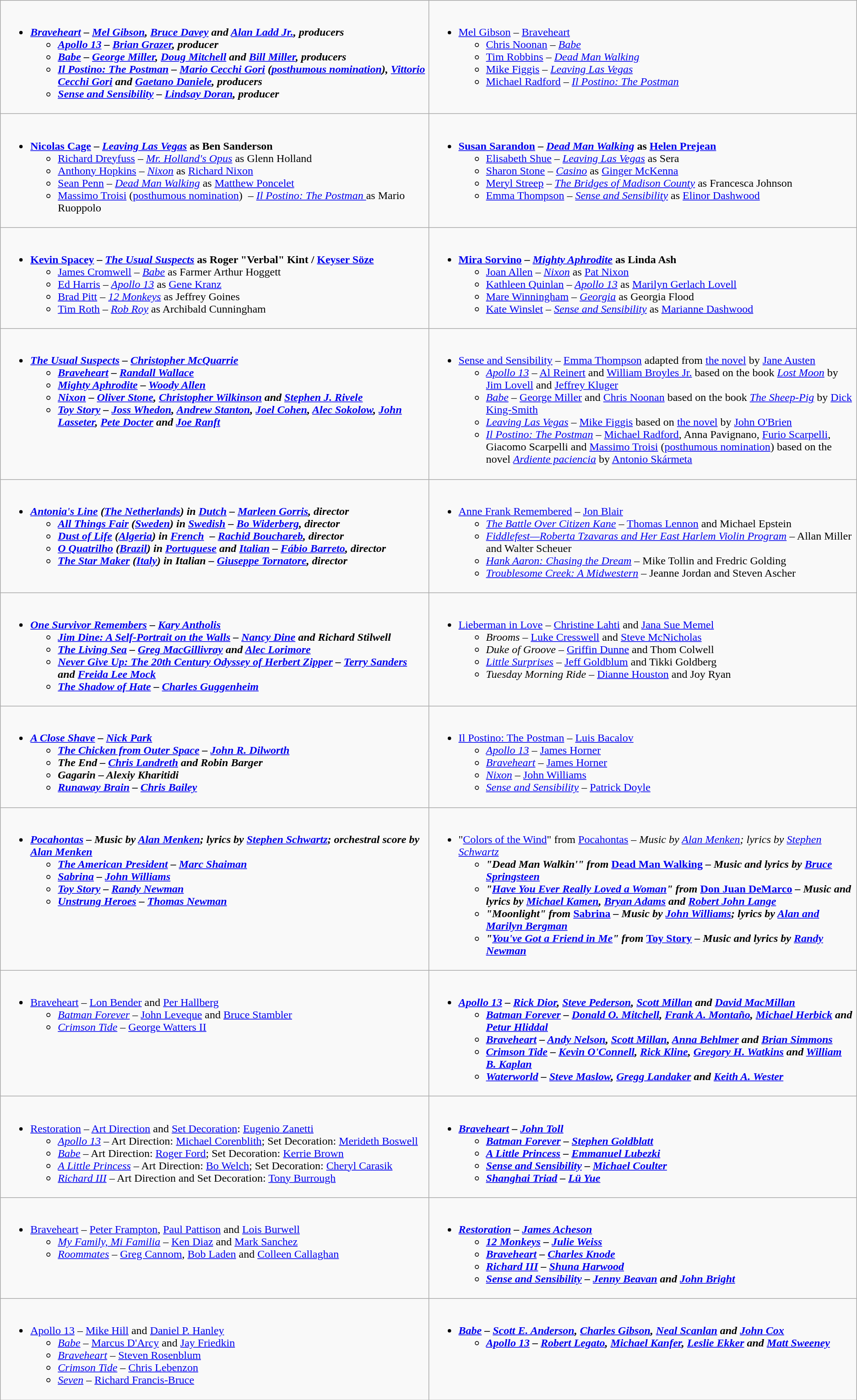<table class=wikitable>
<tr>
<td style="vertical-align:top; width:50%;"><br><ul><li><strong><em><a href='#'>Braveheart</a><em> – <a href='#'>Mel Gibson</a>, <a href='#'>Bruce Davey</a> and <a href='#'>Alan Ladd Jr.</a>, producers<strong><ul><li></em><a href='#'>Apollo 13</a><em> – <a href='#'>Brian Grazer</a>, producer</li><li></em><a href='#'>Babe</a><em> – <a href='#'>George Miller</a>, <a href='#'>Doug Mitchell</a> and <a href='#'>Bill Miller</a>, producers</li><li></em><a href='#'>Il Postino: The Postman</a><em> – <a href='#'>Mario Cecchi Gori</a> (<a href='#'>posthumous nomination</a>), <a href='#'>Vittorio Cecchi Gori</a> and <a href='#'>Gaetano Daniele</a>, producers</li><li></em><a href='#'>Sense and Sensibility</a><em> – <a href='#'>Lindsay Doran</a>, producer</li></ul></li></ul></td>
<td style="vertical-align:top; width:50%;"><br><ul><li></strong><a href='#'>Mel Gibson</a> – </em><a href='#'>Braveheart</a></em></strong><ul><li><a href='#'>Chris Noonan</a><em> – <a href='#'>Babe</a></em></li><li><a href='#'>Tim Robbins</a><em> – <a href='#'>Dead Man Walking</a></em></li><li><a href='#'>Mike Figgis</a><em> – <a href='#'>Leaving Las Vegas</a></em></li><li><a href='#'>Michael Radford</a><em> – <a href='#'>Il Postino: The Postman</a></em></li></ul></li></ul></td>
</tr>
<tr>
<td valign="top"><br><ul><li><strong><a href='#'>Nicolas Cage</a> – <em><a href='#'>Leaving Las Vegas</a></em> as Ben Sanderson</strong><ul><li><a href='#'>Richard Dreyfuss</a><em> – <a href='#'>Mr. Holland's Opus</a></em> as Glenn Holland</li><li><a href='#'>Anthony Hopkins</a><em> – <a href='#'>Nixon</a></em> as <a href='#'>Richard Nixon</a></li><li><a href='#'>Sean Penn</a><em> – <a href='#'>Dead Man Walking</a></em> as <a href='#'>Matthew Poncelet</a></li><li><a href='#'>Massimo Troisi</a> (<a href='#'>posthumous nomination</a>)  – <em><a href='#'>Il Postino: The Postman </a></em> as Mario Ruoppolo</li></ul></li></ul></td>
<td valign="top"><br><ul><li><strong><a href='#'>Susan Sarandon</a> – <em><a href='#'>Dead Man Walking</a></em> as <a href='#'>Helen Prejean</a></strong><ul><li><a href='#'>Elisabeth Shue</a><em> – <a href='#'>Leaving Las Vegas</a></em> as Sera</li><li><a href='#'>Sharon Stone</a><em> – <a href='#'>Casino</a></em> as <a href='#'>Ginger McKenna</a></li><li><a href='#'>Meryl Streep</a><em> – <a href='#'>The Bridges of Madison County</a></em> as Francesca Johnson</li><li><a href='#'>Emma Thompson</a><em> – <a href='#'>Sense and Sensibility</a></em> as <a href='#'>Elinor Dashwood</a></li></ul></li></ul></td>
</tr>
<tr>
<td valign="top"><br><ul><li><strong><a href='#'>Kevin Spacey</a> – <em><a href='#'>The Usual Suspects</a></em> as Roger "Verbal" Kint / <a href='#'>Keyser Söze</a></strong><ul><li><a href='#'>James Cromwell</a><em> – <a href='#'>Babe</a></em> as Farmer Arthur Hoggett</li><li><a href='#'>Ed Harris</a><em> – <a href='#'>Apollo 13</a></em> as <a href='#'>Gene Kranz</a></li><li><a href='#'>Brad Pitt</a><em> – <a href='#'>12 Monkeys</a></em> as Jeffrey Goines</li><li><a href='#'>Tim Roth</a><em> – <a href='#'>Rob Roy</a></em> as Archibald Cunningham</li></ul></li></ul></td>
<td valign="top"><br><ul><li><strong><a href='#'>Mira Sorvino</a> – <em><a href='#'>Mighty Aphrodite</a></em> as Linda Ash</strong><ul><li><a href='#'>Joan Allen</a><em> – <a href='#'>Nixon</a></em> as <a href='#'>Pat Nixon</a></li><li><a href='#'>Kathleen Quinlan</a><em> – <a href='#'>Apollo 13</a></em> as <a href='#'>Marilyn Gerlach Lovell</a></li><li><a href='#'>Mare Winningham</a><em> – <a href='#'>Georgia</a></em> as Georgia Flood</li><li><a href='#'>Kate Winslet</a><em> – <a href='#'>Sense and Sensibility</a></em> as <a href='#'>Marianne Dashwood</a></li></ul></li></ul></td>
</tr>
<tr>
<td valign="top"><br><ul><li><strong><em><a href='#'>The Usual Suspects</a><em> – <a href='#'>Christopher McQuarrie</a><strong><ul><li></em><a href='#'>Braveheart</a><em> – <a href='#'>Randall Wallace</a></li><li></em><a href='#'>Mighty Aphrodite</a><em> – <a href='#'>Woody Allen</a></li><li></em><a href='#'>Nixon</a><em> – <a href='#'>Oliver Stone</a>, <a href='#'>Christopher Wilkinson</a> and <a href='#'>Stephen J. Rivele</a></li><li></em><a href='#'>Toy Story</a><em> – <a href='#'>Joss Whedon</a>, <a href='#'>Andrew Stanton</a>, <a href='#'>Joel Cohen</a>, <a href='#'>Alec Sokolow</a>, <a href='#'>John Lasseter</a>, <a href='#'>Pete Docter</a> and <a href='#'>Joe Ranft</a></li></ul></li></ul></td>
<td valign="top"><br><ul><li></em></strong><a href='#'>Sense and Sensibility</a></em> – <a href='#'>Emma Thompson</a> adapted from <a href='#'>the novel</a> by <a href='#'>Jane Austen</a></strong><ul><li><em><a href='#'>Apollo 13</a></em> – <a href='#'>Al Reinert</a> and <a href='#'>William Broyles Jr.</a> based on the book <em><a href='#'>Lost Moon</a></em> by <a href='#'>Jim Lovell</a> and <a href='#'>Jeffrey Kluger</a></li><li><em><a href='#'>Babe</a></em> – <a href='#'>George Miller</a> and <a href='#'>Chris Noonan</a> based on the book <em><a href='#'>The Sheep-Pig</a></em> by <a href='#'>Dick King-Smith</a></li><li><em><a href='#'>Leaving Las Vegas</a></em> – <a href='#'>Mike Figgis</a> based on <a href='#'>the novel</a> by <a href='#'>John O'Brien</a></li><li><em><a href='#'>Il Postino: The Postman</a></em> – <a href='#'>Michael Radford</a>, Anna Pavignano, <a href='#'>Furio Scarpelli</a>, Giacomo Scarpelli and <a href='#'>Massimo Troisi</a> (<a href='#'>posthumous nomination</a>) based on the novel <em><a href='#'>Ardiente paciencia</a></em> by <a href='#'>Antonio Skármeta</a></li></ul></li></ul></td>
</tr>
<tr>
<td valign="top"><br><ul><li><strong><em><a href='#'>Antonia's Line</a><em> (<a href='#'>The Netherlands</a>) in <a href='#'>Dutch</a> – <a href='#'>Marleen Gorris</a>, director<strong><ul><li></em><a href='#'>All Things Fair</a><em> (<a href='#'>Sweden</a>) in <a href='#'>Swedish</a> – <a href='#'>Bo Widerberg</a>, director</li><li></em><a href='#'>Dust of Life</a><em> (<a href='#'>Algeria</a>) in <a href='#'>French</a>  – <a href='#'>Rachid Bouchareb</a>, director</li><li></em><a href='#'>O Quatrilho</a><em> (<a href='#'>Brazil</a>) in <a href='#'>Portuguese</a> and <a href='#'>Italian</a> – <a href='#'>Fábio Barreto</a>, director</li><li></em><a href='#'>The Star Maker</a><em> (<a href='#'>Italy</a>) in Italian – <a href='#'>Giuseppe Tornatore</a>, director</li></ul></li></ul></td>
<td valign="top"><br><ul><li></em></strong><a href='#'>Anne Frank Remembered</a></em> – <a href='#'>Jon Blair</a></strong><ul><li><em><a href='#'>The Battle Over Citizen Kane</a></em> – <a href='#'>Thomas Lennon</a> and Michael Epstein</li><li><em><a href='#'>Fiddlefest—Roberta Tzavaras and Her East Harlem Violin Program</a></em> – Allan Miller and Walter Scheuer</li><li><em><a href='#'>Hank Aaron: Chasing the Dream</a></em> – Mike Tollin and Fredric Golding</li><li><em><a href='#'>Troublesome Creek: A Midwestern</a></em> – Jeanne Jordan and Steven Ascher</li></ul></li></ul></td>
</tr>
<tr>
<td valign="top"><br><ul><li><strong><em><a href='#'>One Survivor Remembers</a><em> – <a href='#'>Kary Antholis</a><strong><ul><li></em><a href='#'>Jim Dine: A Self-Portrait on the Walls</a><em> – <a href='#'>Nancy Dine</a> and Richard Stilwell</li><li></em><a href='#'>The Living Sea</a><em> – <a href='#'>Greg MacGillivray</a> and <a href='#'>Alec Lorimore</a></li><li></em><a href='#'>Never Give Up: The 20th Century Odyssey of Herbert Zipper</a><em> – <a href='#'>Terry Sanders</a> and <a href='#'>Freida Lee Mock</a></li><li></em><a href='#'>The Shadow of Hate</a><em> – <a href='#'>Charles Guggenheim</a></li></ul></li></ul></td>
<td valign="top"><br><ul><li></em></strong><a href='#'>Lieberman in Love</a></em> – <a href='#'>Christine Lahti</a> and <a href='#'>Jana Sue Memel</a></strong><ul><li><em>Brooms</em> – <a href='#'>Luke Cresswell</a> and <a href='#'>Steve McNicholas</a></li><li><em>Duke of Groove</em> – <a href='#'>Griffin Dunne</a> and Thom Colwell</li><li><em><a href='#'>Little Surprises</a></em> – <a href='#'>Jeff Goldblum</a> and Tikki Goldberg</li><li><em>Tuesday Morning Ride</em> – <a href='#'>Dianne Houston</a> and Joy Ryan</li></ul></li></ul></td>
</tr>
<tr>
<td valign="top"><br><ul><li><strong><em><a href='#'>A Close Shave</a><em> – <a href='#'>Nick Park</a><strong><ul><li></em><a href='#'>The Chicken from Outer Space</a><em> – <a href='#'>John R. Dilworth</a></li><li></em>The End<em> – <a href='#'>Chris Landreth</a> and Robin Barger</li><li></em>Gagarin<em> – Alexiy Kharitidi</li><li></em><a href='#'>Runaway Brain</a><em> – <a href='#'>Chris Bailey</a></li></ul></li></ul></td>
<td valign="top"><br><ul><li></em></strong><a href='#'>Il Postino: The Postman</a></em> – <a href='#'>Luis Bacalov</a></strong><ul><li><em><a href='#'>Apollo 13</a></em> – <a href='#'>James Horner</a></li><li><em><a href='#'>Braveheart</a></em> – <a href='#'>James Horner</a></li><li><em><a href='#'>Nixon</a></em> – <a href='#'>John Williams</a></li><li><em><a href='#'>Sense and Sensibility</a></em> – <a href='#'>Patrick Doyle</a></li></ul></li></ul></td>
</tr>
<tr>
<td valign="top"><br><ul><li><strong><em><a href='#'>Pocahontas</a><em> – Music by <a href='#'>Alan Menken</a>; lyrics by <a href='#'>Stephen Schwartz</a>; orchestral score by <a href='#'>Alan Menken</a><strong><ul><li></em><a href='#'>The American President</a><em> – <a href='#'>Marc Shaiman</a></li><li></em><a href='#'>Sabrina</a><em> – <a href='#'>John Williams</a></li><li></em><a href='#'>Toy Story</a><em> – <a href='#'>Randy Newman</a></li><li></em><a href='#'>Unstrung Heroes</a><em> – <a href='#'>Thomas Newman</a></li></ul></li></ul></td>
<td valign="top"><br><ul><li></strong>"<a href='#'>Colors of the Wind</a>" from </em><a href='#'>Pocahontas</a><em> – Music by <a href='#'>Alan Menken</a>; lyrics by <a href='#'>Stephen Schwartz</a><strong><ul><li>"Dead Man Walkin'" from </em><a href='#'>Dead Man Walking</a><em> – Music and lyrics by <a href='#'>Bruce Springsteen</a></li><li>"<a href='#'>Have You Ever Really Loved a Woman</a>" from </em><a href='#'>Don Juan DeMarco</a><em> – Music and lyrics by <a href='#'>Michael Kamen</a>, <a href='#'>Bryan Adams</a> and <a href='#'>Robert John Lange</a></li><li>"Moonlight" from </em><a href='#'>Sabrina</a><em> – Music by <a href='#'>John Williams</a>; lyrics by <a href='#'>Alan and Marilyn Bergman</a></li><li>"<a href='#'>You've Got a Friend in Me</a>" from </em><a href='#'>Toy Story</a><em> – Music and lyrics by <a href='#'>Randy Newman</a></li></ul></li></ul></td>
</tr>
<tr>
<td valign="top"><br><ul><li></em></strong><a href='#'>Braveheart</a></em> – <a href='#'>Lon Bender</a> and <a href='#'>Per Hallberg</a></strong><ul><li><em><a href='#'>Batman Forever</a></em> – <a href='#'>John Leveque</a> and <a href='#'>Bruce Stambler</a></li><li><em><a href='#'>Crimson Tide</a></em> – <a href='#'>George Watters II</a></li></ul></li></ul></td>
<td valign="top"><br><ul><li><strong><em><a href='#'>Apollo 13</a><em> – <a href='#'>Rick Dior</a>, <a href='#'>Steve Pederson</a>, <a href='#'>Scott Millan</a> and <a href='#'>David MacMillan</a><strong><ul><li></em><a href='#'>Batman Forever</a><em> – <a href='#'>Donald O. Mitchell</a>, <a href='#'>Frank A. Montaño</a>, <a href='#'>Michael Herbick</a> and <a href='#'>Petur Hliddal</a></li><li></em><a href='#'>Braveheart</a><em> – <a href='#'>Andy Nelson</a>, <a href='#'>Scott Millan</a>, <a href='#'>Anna Behlmer</a> and <a href='#'>Brian Simmons</a></li><li></em><a href='#'>Crimson Tide</a><em> – <a href='#'>Kevin O'Connell</a>, <a href='#'>Rick Kline</a>, <a href='#'>Gregory H. Watkins</a> and <a href='#'>William B. Kaplan</a></li><li></em><a href='#'>Waterworld</a><em> – <a href='#'>Steve Maslow</a>, <a href='#'>Gregg Landaker</a> and <a href='#'>Keith A. Wester</a></li></ul></li></ul></td>
</tr>
<tr>
<td valign="top"><br><ul><li></em></strong><a href='#'>Restoration</a></em> – <a href='#'>Art Direction</a> and <a href='#'>Set Decoration</a>: <a href='#'>Eugenio Zanetti</a></strong><ul><li><em><a href='#'>Apollo 13</a></em> – Art Direction: <a href='#'>Michael Corenblith</a>; Set Decoration: <a href='#'>Merideth Boswell</a></li><li><em><a href='#'>Babe</a></em> – Art Direction: <a href='#'>Roger Ford</a>; Set Decoration: <a href='#'>Kerrie Brown</a></li><li><em><a href='#'>A Little Princess</a></em> – Art Direction: <a href='#'>Bo Welch</a>; Set Decoration: <a href='#'>Cheryl Carasik</a></li><li><em><a href='#'>Richard III</a></em> – Art Direction and Set Decoration: <a href='#'>Tony Burrough</a></li></ul></li></ul></td>
<td valign="top"><br><ul><li><strong><em><a href='#'>Braveheart</a><em> – <a href='#'>John Toll</a><strong><ul><li></em><a href='#'>Batman Forever</a><em> – <a href='#'>Stephen Goldblatt</a></li><li></em><a href='#'>A Little Princess</a><em> – <a href='#'>Emmanuel Lubezki</a></li><li></em><a href='#'>Sense and Sensibility</a><em> – <a href='#'>Michael Coulter</a></li><li></em><a href='#'>Shanghai Triad</a><em> – <a href='#'>Lü Yue</a></li></ul></li></ul></td>
</tr>
<tr>
<td valign="top"><br><ul><li></em></strong><a href='#'>Braveheart</a></em> – <a href='#'>Peter Frampton</a>, <a href='#'>Paul Pattison</a> and <a href='#'>Lois Burwell</a></strong><ul><li><em><a href='#'>My Family, Mi Familia</a></em> – <a href='#'>Ken Diaz</a> and <a href='#'>Mark Sanchez</a></li><li><em><a href='#'>Roommates</a></em> – <a href='#'>Greg Cannom</a>, <a href='#'>Bob Laden</a> and <a href='#'>Colleen Callaghan</a></li></ul></li></ul></td>
<td valign="top"><br><ul><li><strong><em><a href='#'>Restoration</a><em> – <a href='#'>James Acheson</a><strong><ul><li></em><a href='#'>12 Monkeys</a><em> – <a href='#'>Julie Weiss</a></li><li></em><a href='#'>Braveheart</a><em> – <a href='#'>Charles Knode</a></li><li></em><a href='#'>Richard III</a><em> – <a href='#'>Shuna Harwood</a></li><li></em><a href='#'>Sense and Sensibility</a><em> – <a href='#'>Jenny Beavan</a> and <a href='#'>John Bright</a></li></ul></li></ul></td>
</tr>
<tr>
<td valign="top"><br><ul><li></em></strong><a href='#'>Apollo 13</a></em> – <a href='#'>Mike Hill</a> and <a href='#'>Daniel P. Hanley</a></strong><ul><li><em><a href='#'>Babe</a></em> – <a href='#'>Marcus D'Arcy</a> and <a href='#'>Jay Friedkin</a></li><li><em><a href='#'>Braveheart</a></em> – <a href='#'>Steven Rosenblum</a></li><li><em><a href='#'>Crimson Tide</a></em> – <a href='#'>Chris Lebenzon</a></li><li><em><a href='#'>Seven</a></em> – <a href='#'>Richard Francis-Bruce</a></li></ul></li></ul></td>
<td valign="top"><br><ul><li><strong><em><a href='#'>Babe</a><em> – <a href='#'>Scott E. Anderson</a>, <a href='#'>Charles Gibson</a>, <a href='#'>Neal Scanlan</a> and <a href='#'>John Cox</a><strong><ul><li></em><a href='#'>Apollo 13</a><em> – <a href='#'>Robert Legato</a>, <a href='#'>Michael Kanfer</a>, <a href='#'>Leslie Ekker</a> and <a href='#'>Matt Sweeney</a></li></ul></li></ul></td>
</tr>
</table>
